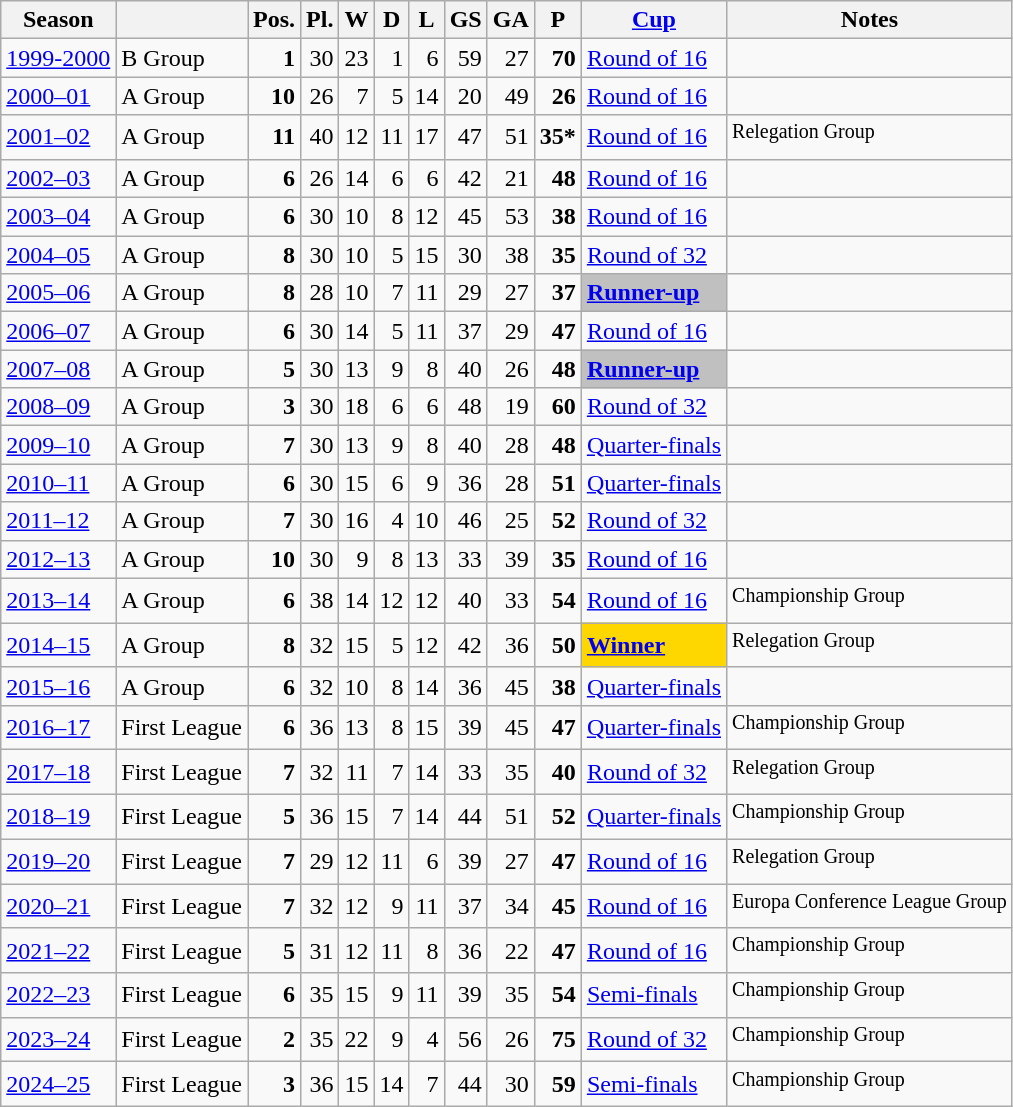<table class="wikitable">
<tr>
<th>Season</th>
<th></th>
<th>Pos.</th>
<th>Pl.</th>
<th>W</th>
<th>D</th>
<th>L</th>
<th>GS</th>
<th>GA</th>
<th>P</th>
<th><a href='#'>Cup</a></th>
<th>Notes</th>
</tr>
<tr>
<td><a href='#'>1999-2000</a></td>
<td>B Group</td>
<td align=right><strong>1</strong></td>
<td align=right>30</td>
<td align=right>23</td>
<td align=right>1</td>
<td align=right>6</td>
<td align=right>59</td>
<td align=right>27</td>
<td align=right><strong>70</strong></td>
<td><a href='#'>Round of 16</a></td>
</tr>
<tr>
<td><a href='#'>2000–01</a></td>
<td>A Group</td>
<td align=right><strong>10</strong></td>
<td align=right>26</td>
<td align=right>7</td>
<td align=right>5</td>
<td align=right>14</td>
<td align=right>20</td>
<td align=right>49</td>
<td align=right><strong>26</strong></td>
<td><a href='#'>Round of 16</a></td>
<td></td>
</tr>
<tr>
<td><a href='#'>2001–02</a></td>
<td>A Group</td>
<td align=right><strong>11</strong></td>
<td align=right>40</td>
<td align=right>12</td>
<td align=right>11</td>
<td align=right>17</td>
<td align=right>47</td>
<td align=right>51</td>
<td align=right><strong>35*</strong></td>
<td><a href='#'>Round of 16</a></td>
<td><sup>Relegation Group</sup></td>
</tr>
<tr>
<td><a href='#'>2002–03</a></td>
<td>A Group</td>
<td align=right><strong>6</strong></td>
<td align=right>26</td>
<td align=right>14</td>
<td align=right>6</td>
<td align=right>6</td>
<td align=right>42</td>
<td align=right>21</td>
<td align=right><strong>48</strong></td>
<td><a href='#'>Round of 16</a></td>
<td></td>
</tr>
<tr>
<td><a href='#'>2003–04</a></td>
<td>A Group</td>
<td align=right><strong>6</strong></td>
<td align=right>30</td>
<td align=right>10</td>
<td align=right>8</td>
<td align=right>12</td>
<td align=right>45</td>
<td align=right>53</td>
<td align=right><strong>38</strong></td>
<td><a href='#'>Round of 16</a></td>
<td></td>
</tr>
<tr>
<td><a href='#'>2004–05</a></td>
<td>A Group</td>
<td align=right><strong>8</strong></td>
<td align=right>30</td>
<td align=right>10</td>
<td align=right>5</td>
<td align=right>15</td>
<td align=right>30</td>
<td align=right>38</td>
<td align=right><strong>35</strong></td>
<td><a href='#'>Round of 32</a></td>
<td></td>
</tr>
<tr>
<td><a href='#'>2005–06</a></td>
<td>A Group</td>
<td align=right><strong>8</strong></td>
<td align=right>28</td>
<td align=right>10</td>
<td align=right>7</td>
<td align=right>11</td>
<td align=right>29</td>
<td align=right>27</td>
<td align=right><strong>37</strong></td>
<td bgcolor=silver><a href='#'><strong>Runner-up</strong></a></td>
<td></td>
</tr>
<tr>
<td><a href='#'>2006–07</a></td>
<td>A Group</td>
<td align=right><strong>6</strong></td>
<td align=right>30</td>
<td align=right>14</td>
<td align=right>5</td>
<td align=right>11</td>
<td align=right>37</td>
<td align=right>29</td>
<td align=right><strong>47</strong></td>
<td><a href='#'>Round of 16</a></td>
<td></td>
</tr>
<tr>
<td><a href='#'>2007–08</a></td>
<td>A Group</td>
<td align=right><strong>5</strong></td>
<td align=right>30</td>
<td align=right>13</td>
<td align=right>9</td>
<td align=right>8</td>
<td align=right>40</td>
<td align=right>26</td>
<td align=right><strong>48</strong></td>
<td bgcolor=silver><a href='#'><strong>Runner-up</strong></a></td>
<td></td>
</tr>
<tr>
<td><a href='#'>2008–09</a></td>
<td>A Group</td>
<td align=right><strong>3</strong></td>
<td align=right>30</td>
<td align=right>18</td>
<td align=right>6</td>
<td align=right>6</td>
<td align=right>48</td>
<td align=right>19</td>
<td align=right><strong>60</strong></td>
<td><a href='#'>Round of 32</a></td>
<td></td>
</tr>
<tr>
<td><a href='#'>2009–10</a></td>
<td>A Group</td>
<td align=right><strong>7</strong></td>
<td align=right>30</td>
<td align=right>13</td>
<td align=right>9</td>
<td align=right>8</td>
<td align=right>40</td>
<td align=right>28</td>
<td align=right><strong>48</strong></td>
<td><a href='#'>Quarter-finals</a></td>
<td></td>
</tr>
<tr>
<td><a href='#'>2010–11</a></td>
<td>A Group</td>
<td align=right><strong>6</strong></td>
<td align=right>30</td>
<td align=right>15</td>
<td align=right>6</td>
<td align=right>9</td>
<td align=right>36</td>
<td align=right>28</td>
<td align=right><strong>51</strong></td>
<td><a href='#'>Quarter-finals</a></td>
<td></td>
</tr>
<tr>
<td><a href='#'>2011–12</a></td>
<td>A Group</td>
<td align=right><strong>7</strong></td>
<td align=right>30</td>
<td align=right>16</td>
<td align=right>4</td>
<td align=right>10</td>
<td align=right>46</td>
<td align=right>25</td>
<td align=right><strong>52</strong></td>
<td><a href='#'>Round of 32</a></td>
<td></td>
</tr>
<tr>
<td><a href='#'>2012–13</a></td>
<td>A Group</td>
<td align=right><strong>10</strong></td>
<td align=right>30</td>
<td align=right>9</td>
<td align=right>8</td>
<td align=right>13</td>
<td align=right>33</td>
<td align=right>39</td>
<td align=right><strong>35</strong></td>
<td><a href='#'>Round of 16</a></td>
<td></td>
</tr>
<tr>
<td><a href='#'>2013–14</a></td>
<td>A Group</td>
<td align=right><strong>6</strong></td>
<td align=right>38</td>
<td align=right>14</td>
<td align=right>12</td>
<td align=right>12</td>
<td align=right>40</td>
<td align=right>33</td>
<td align=right><strong>54</strong></td>
<td><a href='#'>Round of 16</a></td>
<td><sup>Championship Group</sup></td>
</tr>
<tr>
<td><a href='#'>2014–15</a></td>
<td>A Group</td>
<td align=right><strong>8</strong></td>
<td align=right>32</td>
<td align=right>15</td>
<td align=right>5</td>
<td align=right>12</td>
<td align=right>42</td>
<td align=right>36</td>
<td align=right><strong>50</strong></td>
<td bgcolor=gold><a href='#'><strong>Winner</strong></a></td>
<td><sup>Relegation Group</sup></td>
</tr>
<tr>
<td><a href='#'>2015–16</a></td>
<td>A Group</td>
<td align=right><strong>6</strong></td>
<td align=right>32</td>
<td align=right>10</td>
<td align=right>8</td>
<td align=right>14</td>
<td align=right>36</td>
<td align=right>45</td>
<td align=right><strong>38</strong></td>
<td><a href='#'>Quarter-finals</a></td>
<td></td>
</tr>
<tr>
<td><a href='#'>2016–17</a></td>
<td>First League</td>
<td align=right><strong>6</strong></td>
<td align=right>36</td>
<td align=right>13</td>
<td align=right>8</td>
<td align=right>15</td>
<td align=right>39</td>
<td align=right>45</td>
<td align=right><strong>47</strong></td>
<td><a href='#'>Quarter-finals</a></td>
<td><sup>Championship Group</sup></td>
</tr>
<tr>
<td><a href='#'>2017–18</a></td>
<td>First League</td>
<td align=right><strong>7</strong></td>
<td align=right>32</td>
<td align=right>11</td>
<td align=right>7</td>
<td align=right>14</td>
<td align=right>33</td>
<td align=right>35</td>
<td align=right><strong>40</strong></td>
<td><a href='#'>Round of 32</a></td>
<td><sup>Relegation Group</sup></td>
</tr>
<tr>
<td><a href='#'>2018–19</a></td>
<td>First League</td>
<td align=right><strong>5</strong></td>
<td align=right>36</td>
<td align=right>15</td>
<td align=right>7</td>
<td align=right>14</td>
<td align=right>44</td>
<td align=right>51</td>
<td align=right><strong>52</strong></td>
<td><a href='#'>Quarter-finals</a></td>
<td><sup>Championship Group</sup></td>
</tr>
<tr>
<td><a href='#'>2019–20</a></td>
<td>First League</td>
<td align=right><strong>7</strong></td>
<td align=right>29</td>
<td align=right>12</td>
<td align=right>11</td>
<td align=right>6</td>
<td align=right>39</td>
<td align=right>27</td>
<td align=right><strong>47</strong></td>
<td><a href='#'>Round of 16</a></td>
<td><sup>Relegation Group</sup></td>
</tr>
<tr>
<td><a href='#'>2020–21</a></td>
<td>First League</td>
<td align=right><strong>7</strong></td>
<td align=right>32</td>
<td align=right>12</td>
<td align=right>9</td>
<td align=right>11</td>
<td align=right>37</td>
<td align=right>34</td>
<td align=right><strong>45</strong></td>
<td><a href='#'>Round of 16</a></td>
<td><sup>Europa Conference League Group</sup></td>
</tr>
<tr>
<td><a href='#'>2021–22</a></td>
<td>First League</td>
<td align=right><strong>5</strong></td>
<td align=right>31</td>
<td align=right>12</td>
<td align=right>11</td>
<td align=right>8</td>
<td align=right>36</td>
<td align=right>22</td>
<td align=right><strong>47</strong></td>
<td><a href='#'>Round of 16</a></td>
<td><sup>Championship Group</sup></td>
</tr>
<tr>
<td><a href='#'>2022–23</a></td>
<td>First League</td>
<td align=right><strong>6</strong></td>
<td align=right>35</td>
<td align=right>15</td>
<td align=right>9</td>
<td align=right>11</td>
<td align=right>39</td>
<td align=right>35</td>
<td align=right><strong>54</strong></td>
<td><a href='#'>Semi-finals</a></td>
<td><sup>Championship Group</sup></td>
</tr>
<tr>
<td><a href='#'>2023–24</a></td>
<td>First League</td>
<td align=right><strong>2</strong></td>
<td align=right>35</td>
<td align=right>22</td>
<td align=right>9</td>
<td align=right>4</td>
<td align=right>56</td>
<td align=right>26</td>
<td align=right><strong>75</strong></td>
<td><a href='#'>Round of 32</a></td>
<td><sup>Championship Group</sup></td>
</tr>
<tr>
<td><a href='#'>2024–25</a></td>
<td>First League</td>
<td align=right><strong>3</strong></td>
<td align=right>36</td>
<td align=right>15</td>
<td align=right>14</td>
<td align=right>7</td>
<td align=right>44</td>
<td align=right>30</td>
<td align=right><strong>59</strong></td>
<td><a href='#'>Semi-finals</a></td>
<td><sup>Championship Group</sup></td>
</tr>
</table>
